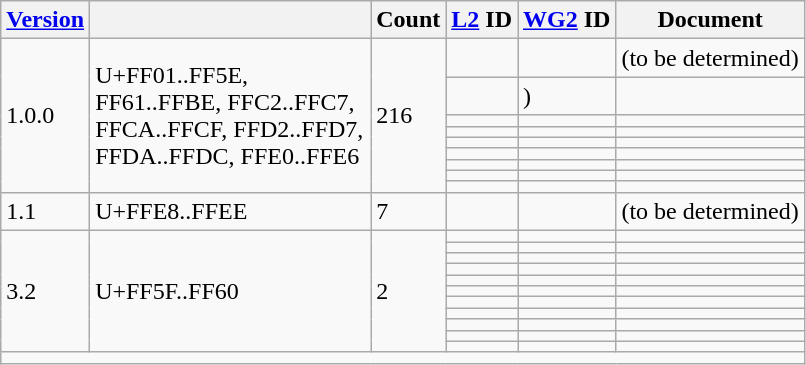<table class="wikitable collapsible sticky-header">
<tr>
<th><a href='#'>Version</a></th>
<th></th>
<th>Count</th>
<th><a href='#'>L2</a> ID</th>
<th><a href='#'>WG2</a> ID</th>
<th>Document</th>
</tr>
<tr>
<td rowspan="9">1.0.0</td>
<td rowspan="9" width="180">U+FF01..FF5E, FF61..FFBE, FFC2..FFC7, FFCA..FFCF, FFD2..FFD7, FFDA..FFDC, FFE0..FFE6</td>
<td rowspan="9">216</td>
<td></td>
<td></td>
<td>(to be determined)</td>
</tr>
<tr>
<td></td>
<td> )</td>
<td></td>
</tr>
<tr>
<td></td>
<td></td>
<td></td>
</tr>
<tr>
<td></td>
<td></td>
<td></td>
</tr>
<tr>
<td></td>
<td></td>
<td></td>
</tr>
<tr>
<td></td>
<td></td>
<td></td>
</tr>
<tr>
<td></td>
<td></td>
<td></td>
</tr>
<tr>
<td></td>
<td></td>
<td></td>
</tr>
<tr>
<td></td>
<td></td>
<td></td>
</tr>
<tr>
<td>1.1</td>
<td>U+FFE8..FFEE</td>
<td>7</td>
<td></td>
<td></td>
<td>(to be determined)</td>
</tr>
<tr>
<td rowspan="11">3.2</td>
<td rowspan="11">U+FF5F..FF60</td>
<td rowspan="11">2</td>
<td></td>
<td></td>
<td></td>
</tr>
<tr>
<td></td>
<td></td>
<td></td>
</tr>
<tr>
<td></td>
<td></td>
<td></td>
</tr>
<tr>
<td></td>
<td></td>
<td></td>
</tr>
<tr>
<td></td>
<td></td>
<td></td>
</tr>
<tr>
<td></td>
<td></td>
<td></td>
</tr>
<tr>
<td></td>
<td></td>
<td></td>
</tr>
<tr>
<td></td>
<td></td>
<td></td>
</tr>
<tr>
<td></td>
<td></td>
<td></td>
</tr>
<tr>
<td></td>
<td></td>
<td></td>
</tr>
<tr>
<td></td>
<td></td>
<td></td>
</tr>
<tr class="sortbottom">
<td colspan="6"></td>
</tr>
</table>
